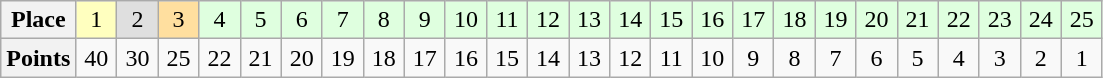<table class="wikitable" style="text-align:center">
<tr>
<th>Place</th>
<td width="20" bgcolor="#ffffbf">1</td>
<td width="20" bgcolor="#dfdfdf">2</td>
<td width="20" bgcolor="#ffdf9f">3</td>
<td width="20" bgcolor="#dfffdf">4</td>
<td width="20" bgcolor="#dfffdf">5</td>
<td width="20" bgcolor="#dfffdf">6</td>
<td width="20" bgcolor="#dfffdf">7</td>
<td width="20" bgcolor="#dfffdf">8</td>
<td width="20" bgcolor="#dfffdf">9</td>
<td width="20" bgcolor="#dfffdf">10</td>
<td width="20" bgcolor="#dfffdf">11</td>
<td width="20" bgcolor="#dfffdf">12</td>
<td width="20" bgcolor="#dfffdf">13</td>
<td width="20" bgcolor="#dfffdf">14</td>
<td width="20" bgcolor="#dfffdf">15</td>
<td width="20" bgcolor="#dfffdf">16</td>
<td width="20" bgcolor="#dfffdf">17</td>
<td width="20" bgcolor="#dfffdf">18</td>
<td width="20" bgcolor="#dfffdf">19</td>
<td width="20" bgcolor="#dfffdf">20</td>
<td width="20" bgcolor="#dfffdf">21</td>
<td width="20" bgcolor="#dfffdf">22</td>
<td width="20" bgcolor="#dfffdf">23</td>
<td width="20" bgcolor="#dfffdf">24</td>
<td width="20" bgcolor="#dfffdf">25</td>
</tr>
<tr>
<th>Points</th>
<td>40</td>
<td>30</td>
<td>25</td>
<td>22</td>
<td>21</td>
<td>20</td>
<td>19</td>
<td>18</td>
<td>17</td>
<td>16</td>
<td>15</td>
<td>14</td>
<td>13</td>
<td>12</td>
<td>11</td>
<td>10</td>
<td>9</td>
<td>8</td>
<td>7</td>
<td>6</td>
<td>5</td>
<td>4</td>
<td>3</td>
<td>2</td>
<td>1</td>
</tr>
</table>
